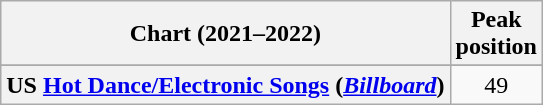<table class="wikitable sortable plainrowheaders" style="text-align:center">
<tr>
<th scope="col">Chart (2021–2022)</th>
<th scope="col">Peak<br>position</th>
</tr>
<tr>
</tr>
<tr>
</tr>
<tr>
</tr>
<tr>
</tr>
<tr>
<th scope="row">US <a href='#'>Hot Dance/Electronic Songs</a> (<em><a href='#'>Billboard</a></em>)</th>
<td>49</td>
</tr>
</table>
